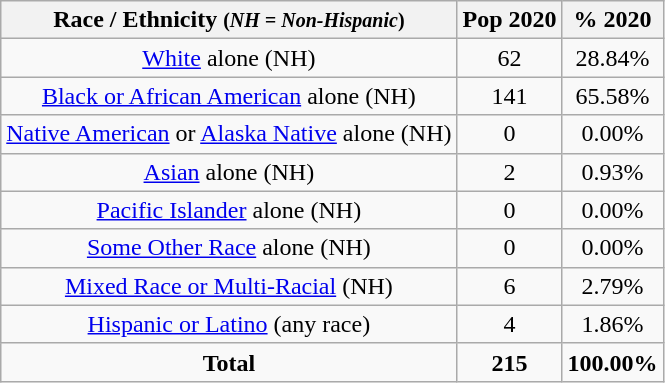<table class="wikitable" style="text-align:center;">
<tr>
<th>Race / Ethnicity <small>(<em>NH = Non-Hispanic</em>)</small></th>
<th>Pop 2020</th>
<th>% 2020</th>
</tr>
<tr>
<td><a href='#'>White</a> alone (NH)</td>
<td>62</td>
<td>28.84%</td>
</tr>
<tr>
<td><a href='#'>Black or African American</a> alone (NH)</td>
<td>141</td>
<td>65.58%</td>
</tr>
<tr>
<td><a href='#'>Native American</a> or <a href='#'>Alaska Native</a> alone (NH)</td>
<td>0</td>
<td>0.00%</td>
</tr>
<tr>
<td><a href='#'>Asian</a> alone (NH)</td>
<td>2</td>
<td>0.93%</td>
</tr>
<tr>
<td><a href='#'>Pacific Islander</a> alone (NH)</td>
<td>0</td>
<td>0.00%</td>
</tr>
<tr>
<td><a href='#'>Some Other Race</a> alone (NH)</td>
<td>0</td>
<td>0.00%</td>
</tr>
<tr>
<td><a href='#'>Mixed Race or Multi-Racial</a> (NH)</td>
<td>6</td>
<td>2.79%</td>
</tr>
<tr>
<td><a href='#'>Hispanic or Latino</a> (any race)</td>
<td>4</td>
<td>1.86%</td>
</tr>
<tr>
<td><strong>Total</strong></td>
<td><strong>215</strong></td>
<td><strong>100.00%</strong></td>
</tr>
</table>
